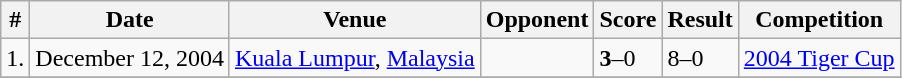<table class="wikitable">
<tr>
<th>#</th>
<th>Date</th>
<th>Venue</th>
<th>Opponent</th>
<th>Score</th>
<th>Result</th>
<th>Competition</th>
</tr>
<tr>
<td>1.</td>
<td>December 12, 2004</td>
<td><a href='#'>Kuala Lumpur</a>, <a href='#'>Malaysia</a></td>
<td></td>
<td><strong>3</strong>–0</td>
<td>8–0</td>
<td><a href='#'>2004 Tiger Cup</a></td>
</tr>
<tr>
</tr>
</table>
